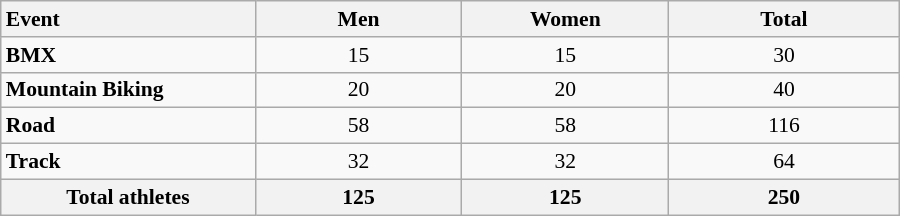<table class="wikitable collapsible sortable" style="width:600px; text-align:center; font-size:90%;">
<tr>
<th style="text-align:left; width:100px;">Event</th>
<th width="80">Men</th>
<th width="80">Women</th>
<th width="90">Total</th>
</tr>
<tr>
<td align="left"><strong>BMX</strong></td>
<td>15</td>
<td>15</td>
<td>30</td>
</tr>
<tr>
<td align="left"><strong>Mountain Biking</strong></td>
<td>20</td>
<td>20</td>
<td>40</td>
</tr>
<tr>
<td align="left"><strong>Road</strong></td>
<td>58</td>
<td>58</td>
<td>116</td>
</tr>
<tr>
<td align="left"><strong>Track</strong></td>
<td>32</td>
<td>32</td>
<td>64</td>
</tr>
<tr class="sortbottom">
<th>Total athletes</th>
<th>125</th>
<th>125</th>
<th>250</th>
</tr>
</table>
